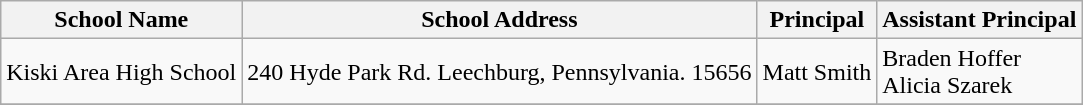<table class="wikitable">
<tr>
<th>School Name</th>
<th>School Address</th>
<th>Principal</th>
<th>Assistant Principal</th>
</tr>
<tr>
<td>Kiski Area High School</td>
<td>240 Hyde Park Rd. Leechburg, Pennsylvania. 15656</td>
<td>Matt Smith</td>
<td>Braden Hoffer<br>Alicia Szarek</td>
</tr>
<tr>
</tr>
</table>
